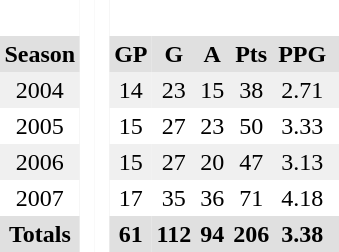<table BORDER="0" CELLPADDING="3" CELLSPACING="0">
<tr ALIGN="center" bgcolor="#e0e0e0">
<th colspan="1" bgcolor="#ffffff"> </th>
<th rowspan="99" bgcolor="#ffffff"> </th>
<th rowspan="99" bgcolor="#ffffff"> </th>
</tr>
<tr ALIGN="center" bgcolor="#e0e0e0">
<th>Season</th>
<th>GP</th>
<th>G</th>
<th>A</th>
<th>Pts</th>
<th>PPG</th>
<th></th>
</tr>
<tr ALIGN="center" bgcolor="#f0f0f0">
<td>2004</td>
<td>14</td>
<td>23</td>
<td>15</td>
<td>38</td>
<td>2.71</td>
<td></td>
</tr>
<tr ALIGN="center">
<td>2005</td>
<td>15</td>
<td>27</td>
<td>23</td>
<td>50</td>
<td>3.33</td>
<td></td>
</tr>
<tr ALIGN="center" bgcolor="#f0f0f0">
<td>2006</td>
<td>15</td>
<td>27</td>
<td>20</td>
<td>47</td>
<td>3.13</td>
<td></td>
</tr>
<tr ALIGN="center">
<td>2007</td>
<td>17</td>
<td>35</td>
<td>36</td>
<td>71</td>
<td>4.18</td>
<td></td>
</tr>
<tr ALIGN="center" bgcolor="#e0e0e0">
<th colspan="1.5">Totals</th>
<th>61</th>
<th>112</th>
<th>94</th>
<th>206</th>
<th>3.38</th>
<th></th>
</tr>
</table>
